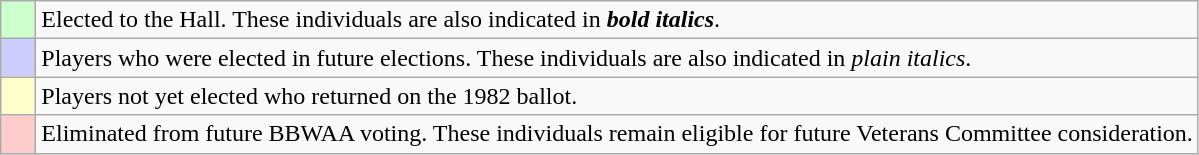<table class="wikitable">
<tr>
<td bgcolor="#ccffcc">    </td>
<td>Elected to the Hall. These individuals are also indicated in <strong><em>bold italics</em></strong>.</td>
</tr>
<tr>
<td bgcolor="#ccccff">    </td>
<td>Players who were elected in future elections. These individuals are also indicated in <em>plain italics</em>.</td>
</tr>
<tr>
<td bgcolor="#ffffcc">    </td>
<td>Players not yet elected who returned on the 1982 ballot.</td>
</tr>
<tr>
<td bgcolor="#ffcccc">    </td>
<td>Eliminated from future BBWAA voting. These individuals remain eligible for future Veterans Committee consideration.</td>
</tr>
</table>
